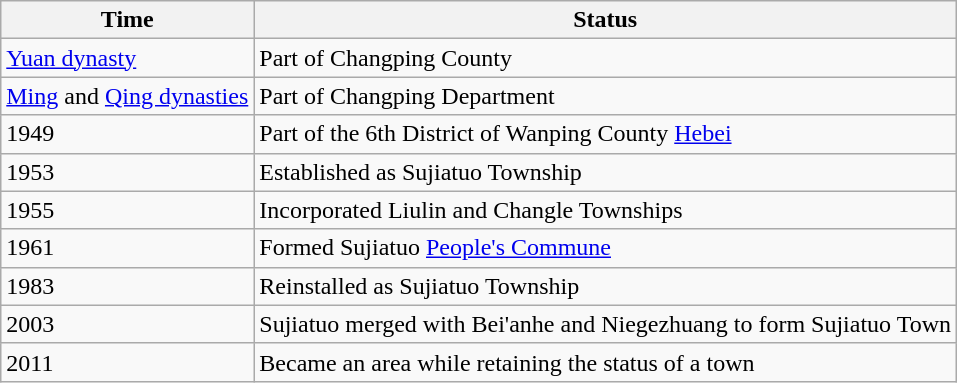<table class="wikitable">
<tr>
<th>Time</th>
<th>Status</th>
</tr>
<tr>
<td><a href='#'>Yuan dynasty</a></td>
<td>Part of Changping County</td>
</tr>
<tr>
<td><a href='#'>Ming</a> and <a href='#'>Qing dynasties</a></td>
<td>Part of Changping Department</td>
</tr>
<tr>
<td>1949</td>
<td>Part of the 6th District of Wanping County <a href='#'>Hebei</a></td>
</tr>
<tr>
<td>1953</td>
<td>Established as Sujiatuo Township</td>
</tr>
<tr>
<td>1955</td>
<td>Incorporated Liulin and Changle Townships</td>
</tr>
<tr>
<td>1961</td>
<td>Formed Sujiatuo <a href='#'>People's Commune</a></td>
</tr>
<tr>
<td>1983</td>
<td>Reinstalled as Sujiatuo Township</td>
</tr>
<tr>
<td>2003</td>
<td>Sujiatuo merged with Bei'anhe and Niegezhuang to form Sujiatuo Town</td>
</tr>
<tr>
<td>2011</td>
<td>Became an area while retaining the status of a town</td>
</tr>
</table>
